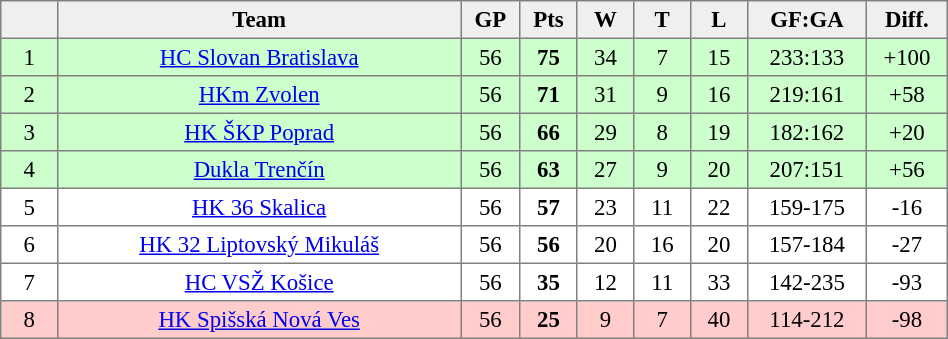<table cellpadding="3" cellspacing="0" border="1" style="font-size: 95%; text-align: center; border: gray solid 1px; border-collapse: collapse;" width="50%">
<tr bgcolor=#efefef>
<th width="20"></th>
<th width="185">Team</th>
<th width="20">GP</th>
<th width="20">Pts</th>
<th width="20">W</th>
<th width="20">T</th>
<th width="20">L</th>
<th width="20">GF:GA</th>
<th width="20">Diff.</th>
</tr>
<tr align="center" bgcolor="#ccffcc">
<td>1</td>
<td><a href='#'>HC Slovan Bratislava</a></td>
<td>56</td>
<td><strong>75</strong></td>
<td>34</td>
<td>7</td>
<td>15</td>
<td>233:133</td>
<td>+100</td>
</tr>
<tr align="center" bgcolor="#ccffcc">
<td>2</td>
<td><a href='#'>HKm Zvolen</a></td>
<td>56</td>
<td><strong>71</strong></td>
<td>31</td>
<td>9</td>
<td>16</td>
<td>219:161</td>
<td>+58</td>
</tr>
<tr align="center" bgcolor="#ccffcc">
<td>3</td>
<td><a href='#'>HK ŠKP Poprad</a></td>
<td>56</td>
<td><strong>66</strong></td>
<td>29</td>
<td>8</td>
<td>19</td>
<td>182:162</td>
<td>+20</td>
</tr>
<tr align="center" bgcolor="#ccffcc">
<td>4</td>
<td><a href='#'>Dukla Trenčín</a></td>
<td>56</td>
<td><strong>63</strong></td>
<td>27</td>
<td>9</td>
<td>20</td>
<td>207:151</td>
<td>+56</td>
</tr>
<tr align="center">
<td>5</td>
<td><a href='#'>HK 36 Skalica</a></td>
<td>56</td>
<td><strong>57</strong></td>
<td>23</td>
<td>11</td>
<td>22</td>
<td>159-175</td>
<td>-16</td>
</tr>
<tr align="center">
<td>6</td>
<td><a href='#'>HK 32 Liptovský Mikuláš</a></td>
<td>56</td>
<td><strong>56</strong></td>
<td>20</td>
<td>16</td>
<td>20</td>
<td>157-184</td>
<td>-27</td>
</tr>
<tr align="center">
<td>7</td>
<td><a href='#'>HC VSŽ Košice</a></td>
<td>56</td>
<td><strong>35</strong></td>
<td>12</td>
<td>11</td>
<td>33</td>
<td>142-235</td>
<td>-93</td>
</tr>
<tr align="center" bgcolor="#ffcccc">
<td>8</td>
<td><a href='#'>HK Spišská Nová Ves</a></td>
<td>56</td>
<td><strong>25</strong></td>
<td>9</td>
<td>7</td>
<td>40</td>
<td>114-212</td>
<td>-98</td>
</tr>
</table>
